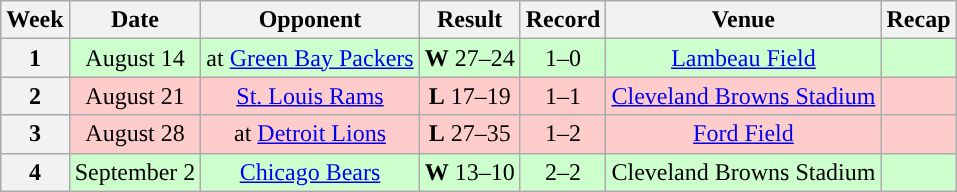<table class="wikitable" style="text-align:center">
<tr>
<th>Week</th>
<th>Date</th>
<th>Opponent</th>
<th>Result</th>
<th>Record</th>
<th>Venue</th>
<th>Recap</th>
</tr>
<tr style="background:#cfc">
<th>1</th>
<td>August 14</td>
<td>at <a href='#'>Green Bay Packers</a></td>
<td><strong>W</strong> 27–24</td>
<td>1–0</td>
<td><a href='#'>Lambeau Field</a></td>
<td></td>
</tr>
<tr style="background:#fcc">
<th>2</th>
<td>August 21</td>
<td><a href='#'>St. Louis Rams</a></td>
<td><strong>L</strong> 17–19</td>
<td>1–1</td>
<td><a href='#'>Cleveland Browns Stadium</a></td>
<td></td>
</tr>
<tr style="background:#fcc">
<th>3</th>
<td>August 28</td>
<td>at <a href='#'>Detroit Lions</a></td>
<td><strong>L</strong> 27–35</td>
<td>1–2</td>
<td><a href='#'>Ford Field</a></td>
<td></td>
</tr>
<tr style="background:#cfc">
<th>4</th>
<td>September 2</td>
<td><a href='#'>Chicago Bears</a></td>
<td><strong>W</strong> 13–10</td>
<td>2–2</td>
<td>Cleveland Browns Stadium</td>
<td></td>
</tr>
</table>
